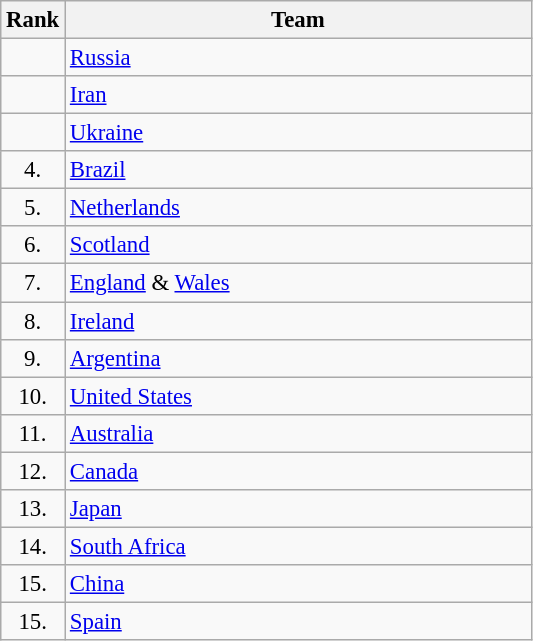<table class="wikitable" style="font-size:95%;">
<tr>
<th>Rank</th>
<th align="left" style="width: 20em">Team</th>
</tr>
<tr>
<td align="center"></td>
<td> <a href='#'>Russia</a></td>
</tr>
<tr>
<td align="center"></td>
<td> <a href='#'>Iran</a></td>
</tr>
<tr>
<td align="center"></td>
<td> <a href='#'>Ukraine</a></td>
</tr>
<tr>
<td rowspan=1 align="center">4.</td>
<td> <a href='#'>Brazil</a></td>
</tr>
<tr>
<td rowspan=1 align="center">5.</td>
<td> <a href='#'>Netherlands</a></td>
</tr>
<tr>
<td rowspan=1 align="center">6.</td>
<td> <a href='#'>Scotland</a></td>
</tr>
<tr>
<td rowspan=1 align="center">7.</td>
<td> <a href='#'>England</a> &  <a href='#'>Wales</a></td>
</tr>
<tr>
<td rowspan=1 align="center">8.</td>
<td> <a href='#'>Ireland</a></td>
</tr>
<tr>
<td rowspan=1 align="center">9.</td>
<td> <a href='#'>Argentina</a></td>
</tr>
<tr>
<td rowspan=1 align="center">10.</td>
<td> <a href='#'>United States</a></td>
</tr>
<tr>
<td rowspan=1 align="center">11.</td>
<td> <a href='#'>Australia</a></td>
</tr>
<tr>
<td rowspan=1 align="center">12.</td>
<td> <a href='#'>Canada</a></td>
</tr>
<tr>
<td rowspan=1 align="center">13.</td>
<td> <a href='#'>Japan</a></td>
</tr>
<tr>
<td rowspan=1 align="center">14.</td>
<td> <a href='#'>South Africa</a></td>
</tr>
<tr>
<td rowspan=1 align="center">15.</td>
<td> <a href='#'>China</a></td>
</tr>
<tr>
<td rowspan=1 align="center">15.</td>
<td> <a href='#'>Spain</a></td>
</tr>
</table>
